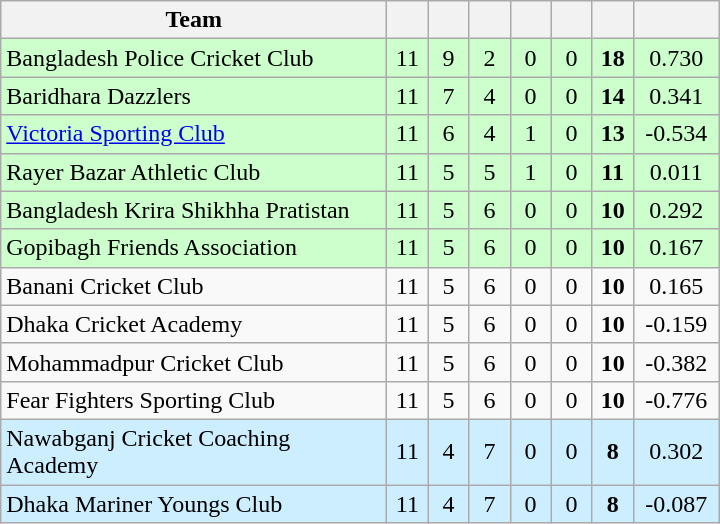<table class="wikitable" style="text-align:center">
<tr>
<th style="width:250px">Team</th>
<th width="20"></th>
<th width="20"></th>
<th width="20"></th>
<th width="20"></th>
<th width="20"></th>
<th width="20"></th>
<th width="50"></th>
</tr>
<tr style="background:#cfc">
<td style="text-align:left;">Bangladesh Police Cricket Club</td>
<td>11</td>
<td>9</td>
<td>2</td>
<td>0</td>
<td>0</td>
<td><strong>18</strong></td>
<td>0.730</td>
</tr>
<tr style="background:#cfc">
<td style="text-align:left;">Baridhara Dazzlers</td>
<td>11</td>
<td>7</td>
<td>4</td>
<td>0</td>
<td>0</td>
<td><strong>14</strong></td>
<td>0.341</td>
</tr>
<tr style="background:#cfc">
<td style="text-align:left;"><a href='#'>Victoria Sporting Club</a></td>
<td>11</td>
<td>6</td>
<td>4</td>
<td>1</td>
<td>0</td>
<td><strong>13</strong></td>
<td>-0.534</td>
</tr>
<tr style="background:#cfc">
<td style="text-align:left;">Rayer Bazar Athletic Club</td>
<td>11</td>
<td>5</td>
<td>5</td>
<td>1</td>
<td>0</td>
<td><strong>11</strong></td>
<td>0.011</td>
</tr>
<tr style="background:#cfc">
<td style="text-align:left;">Bangladesh Krira Shikhha Pratistan</td>
<td>11</td>
<td>5</td>
<td>6</td>
<td>0</td>
<td>0</td>
<td><strong>10</strong></td>
<td>0.292</td>
</tr>
<tr style="background:#cfc">
<td style="text-align:left;">Gopibagh Friends Association</td>
<td>11</td>
<td>5</td>
<td>6</td>
<td>0</td>
<td>0</td>
<td><strong>10</strong></td>
<td>0.167</td>
</tr>
<tr>
<td style="text-align:left;">Banani Cricket Club</td>
<td>11</td>
<td>5</td>
<td>6</td>
<td>0</td>
<td>0</td>
<td><strong>10</strong></td>
<td>0.165</td>
</tr>
<tr>
<td style="text-align:left;">Dhaka Cricket Academy</td>
<td>11</td>
<td>5</td>
<td>6</td>
<td>0</td>
<td>0</td>
<td><strong>10</strong></td>
<td>-0.159</td>
</tr>
<tr>
<td style="text-align:left;">Mohammadpur Cricket Club</td>
<td>11</td>
<td>5</td>
<td>6</td>
<td>0</td>
<td>0</td>
<td><strong>10</strong></td>
<td>-0.382</td>
</tr>
<tr>
<td style="text-align:left;">Fear Fighters Sporting Club</td>
<td>11</td>
<td>5</td>
<td>6</td>
<td>0</td>
<td>0</td>
<td><strong>10</strong></td>
<td>-0.776</td>
</tr>
<tr style="background:#cef">
<td style="text-align:left;">Nawabganj Cricket Coaching Academy</td>
<td>11</td>
<td>4</td>
<td>7</td>
<td>0</td>
<td>0</td>
<td><strong>8</strong></td>
<td>0.302</td>
</tr>
<tr style="background:#cef">
<td style="text-align:left;">Dhaka Mariner Youngs Club</td>
<td>11</td>
<td>4</td>
<td>7</td>
<td>0</td>
<td>0</td>
<td><strong>8</strong></td>
<td>-0.087</td>
</tr>
</table>
